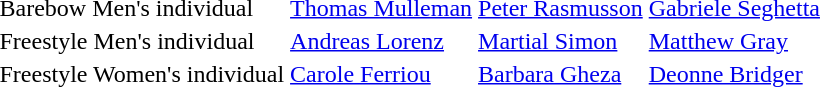<table>
<tr>
<td>Barebow Men's individual<br></td>
<td> <a href='#'>Thomas Mulleman</a></td>
<td> <a href='#'>Peter Rasmusson</a></td>
<td> <a href='#'>Gabriele Seghetta</a></td>
</tr>
<tr>
<td>Freestyle Men's individual<br></td>
<td> <a href='#'>Andreas Lorenz</a></td>
<td> <a href='#'>Martial Simon</a></td>
<td> <a href='#'>Matthew Gray</a></td>
</tr>
<tr>
<td>Freestyle Women's individual<br></td>
<td> <a href='#'>Carole Ferriou</a></td>
<td> <a href='#'>Barbara Gheza</a></td>
<td> <a href='#'>Deonne Bridger</a></td>
</tr>
</table>
